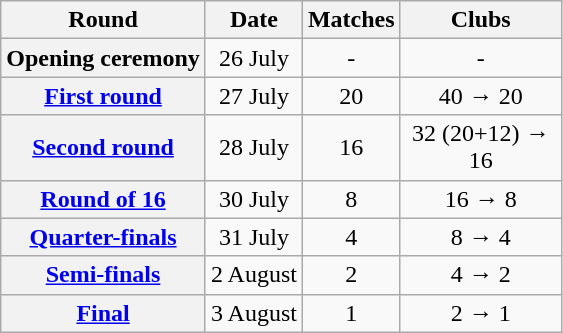<table class="wikitable" style="text-align: center">
<tr>
<th>Round</th>
<th>Date</th>
<th>Matches</th>
<th style="width:100px;">Clubs</th>
</tr>
<tr>
<th>Opening ceremony</th>
<td>26 July</td>
<td>-</td>
<td>-</td>
</tr>
<tr>
<th><a href='#'>First round</a></th>
<td>27 July</td>
<td>20</td>
<td>40 → 20</td>
</tr>
<tr>
<th><a href='#'>Second round</a></th>
<td>28 July</td>
<td>16</td>
<td>32 (20+12) → 16</td>
</tr>
<tr>
<th><a href='#'>Round of 16</a></th>
<td>30 July</td>
<td>8</td>
<td>16 → 8</td>
</tr>
<tr>
<th><a href='#'>Quarter-finals</a></th>
<td>31 July</td>
<td>4</td>
<td>8 → 4</td>
</tr>
<tr>
<th><a href='#'>Semi-finals</a></th>
<td>2 August</td>
<td>2</td>
<td>4 → 2</td>
</tr>
<tr>
<th><a href='#'>Final</a></th>
<td>3 August</td>
<td>1</td>
<td>2 → 1</td>
</tr>
</table>
